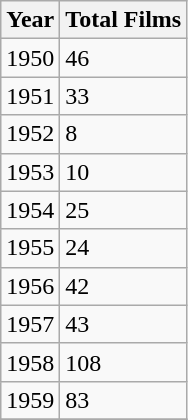<table class="wikitable">
<tr>
<th>Year</th>
<th>Total Films</th>
</tr>
<tr>
<td>1950</td>
<td>46</td>
</tr>
<tr>
<td>1951</td>
<td>33</td>
</tr>
<tr>
<td>1952</td>
<td>8</td>
</tr>
<tr>
<td>1953</td>
<td>10</td>
</tr>
<tr>
<td>1954</td>
<td>25</td>
</tr>
<tr>
<td>1955</td>
<td>24</td>
</tr>
<tr>
<td>1956</td>
<td>42</td>
</tr>
<tr>
<td>1957</td>
<td>43</td>
</tr>
<tr>
<td>1958</td>
<td>108</td>
</tr>
<tr>
<td>1959</td>
<td>83</td>
</tr>
<tr>
</tr>
</table>
